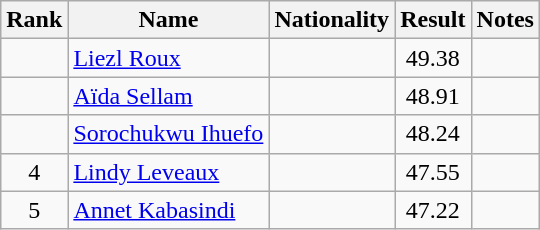<table class="wikitable sortable" style="text-align:center">
<tr>
<th>Rank</th>
<th>Name</th>
<th>Nationality</th>
<th>Result</th>
<th>Notes</th>
</tr>
<tr>
<td></td>
<td align=left><a href='#'>Liezl Roux</a></td>
<td align=left></td>
<td>49.38</td>
<td></td>
</tr>
<tr>
<td></td>
<td align=left><a href='#'>Aïda Sellam</a></td>
<td align=left></td>
<td>48.91</td>
<td></td>
</tr>
<tr>
<td></td>
<td align=left><a href='#'>Sorochukwu Ihuefo</a></td>
<td align=left></td>
<td>48.24</td>
<td></td>
</tr>
<tr>
<td>4</td>
<td align=left><a href='#'>Lindy Leveaux</a></td>
<td align=left></td>
<td>47.55</td>
<td></td>
</tr>
<tr>
<td>5</td>
<td align=left><a href='#'>Annet Kabasindi</a></td>
<td align=left></td>
<td>47.22</td>
<td></td>
</tr>
</table>
